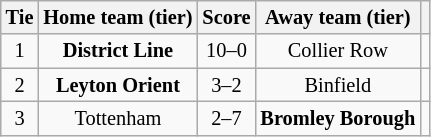<table class="wikitable" style="text-align:center; font-size:85%">
<tr>
<th>Tie</th>
<th>Home team (tier)</th>
<th>Score</th>
<th>Away team (tier)</th>
<th></th>
</tr>
<tr>
<td align="center">1</td>
<td><strong>District Line</strong></td>
<td align="center">10–0</td>
<td>Collier Row</td>
<td></td>
</tr>
<tr>
<td align="center">2</td>
<td><strong>Leyton Orient</strong></td>
<td align="center">3–2</td>
<td>Binfield</td>
<td></td>
</tr>
<tr>
<td align="center">3</td>
<td>Tottenham</td>
<td align="center">2–7</td>
<td><strong>Bromley Borough</strong></td>
<td></td>
</tr>
</table>
